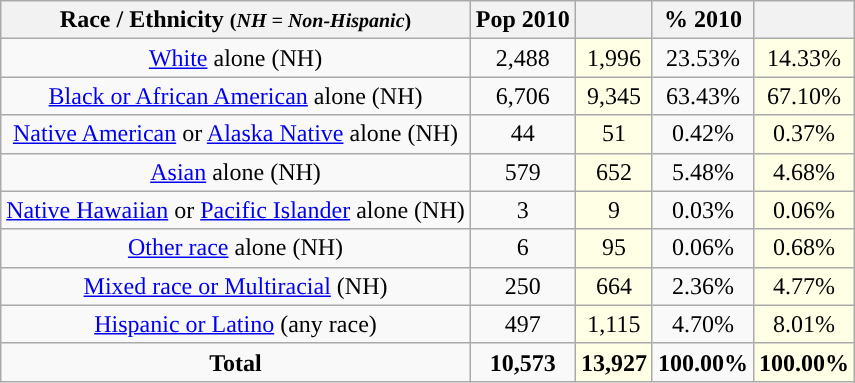<table class="wikitable" style="text-align:center;">
<tr>
<th>Race / Ethnicity <small>(<em>NH = Non-Hispanic</em>)</small></th>
<th>Pop 2010</th>
<th></th>
<th>% 2010</th>
<th></th>
</tr>
<tr>
<td><a href='#'>White</a> alone (NH)</td>
<td>2,488</td>
<td style='background: #ffffe6;'>1,996</td>
<td>23.53%</td>
<td style='background: #ffffe6;'>14.33%</td>
</tr>
<tr>
<td><a href='#'>Black or African American</a> alone (NH)</td>
<td>6,706</td>
<td style='background: #ffffe6;'>9,345</td>
<td>63.43%</td>
<td style='background: #ffffe6;'>67.10%</td>
</tr>
<tr>
<td><a href='#'>Native American</a> or <a href='#'>Alaska Native</a> alone (NH)</td>
<td>44</td>
<td style='background: #ffffe6;'>51</td>
<td>0.42%</td>
<td style='background: #ffffe6;'>0.37%</td>
</tr>
<tr>
<td><a href='#'>Asian</a> alone (NH)</td>
<td>579</td>
<td style='background: #ffffe6;'>652</td>
<td>5.48%</td>
<td style='background: #ffffe6;'>4.68%</td>
</tr>
<tr>
<td><a href='#'>Native Hawaiian</a> or <a href='#'>Pacific Islander</a> alone (NH)</td>
<td>3</td>
<td style='background: #ffffe6;'>9</td>
<td>0.03%</td>
<td style='background: #ffffe6;'>0.06%</td>
</tr>
<tr>
<td><a href='#'>Other race</a> alone (NH)</td>
<td>6</td>
<td style='background: #ffffe6;'>95</td>
<td>0.06%</td>
<td style='background: #ffffe6;'>0.68%</td>
</tr>
<tr>
<td><a href='#'>Mixed race or Multiracial</a> (NH)</td>
<td>250</td>
<td style='background: #ffffe6;'>664</td>
<td>2.36%</td>
<td style='background: #ffffe6;'>4.77%</td>
</tr>
<tr>
<td><a href='#'>Hispanic or Latino</a> (any race)</td>
<td>497</td>
<td style='background: #ffffe6;'>1,115</td>
<td>4.70%</td>
<td style='background: #ffffe6;'>8.01%</td>
</tr>
<tr>
<td><strong>Total</strong></td>
<td><strong>10,573</strong></td>
<td style='background: #ffffe6;'><strong>13,927</strong></td>
<td><strong>100.00%</strong></td>
<td style='background: #ffffe6;'><strong>100.00%</strong></td>
</tr>
</table>
